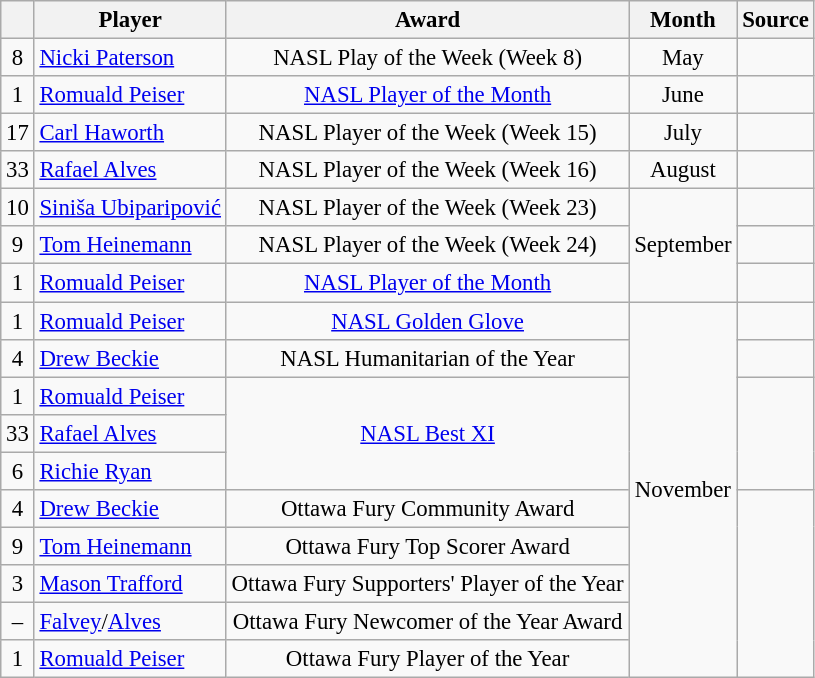<table class="wikitable sortable" style="text-align:left; font-size:95%;">
<tr>
<th></th>
<th>Player</th>
<th>Award</th>
<th>Month</th>
<th>Source</th>
</tr>
<tr>
<td align=center>8</td>
<td>  <a href='#'>Nicki Paterson</a></td>
<td align=center>NASL Play of the Week (Week 8)</td>
<td style="text-align:center;">May</td>
<td align=center></td>
</tr>
<tr>
<td align=center>1</td>
<td>  <a href='#'>Romuald Peiser</a></td>
<td align=center><a href='#'>NASL Player of the Month</a></td>
<td style="text-align:center;">June</td>
<td align=center></td>
</tr>
<tr>
<td align=center>17</td>
<td>  <a href='#'>Carl Haworth</a></td>
<td align=center>NASL Player of the Week (Week 15)</td>
<td style="text-align:center;">July</td>
<td align=center></td>
</tr>
<tr>
<td align=center>33</td>
<td>  <a href='#'>Rafael Alves</a></td>
<td align=center>NASL Player of the Week (Week 16)</td>
<td style="text-align:center;">August</td>
<td align=center></td>
</tr>
<tr>
<td align=center>10</td>
<td>  <a href='#'>Siniša Ubiparipović</a></td>
<td align=center>NASL Player of the Week (Week 23)</td>
<td rowspan="3" style="text-align:center;">September</td>
<td align=center></td>
</tr>
<tr>
<td align=center>9</td>
<td>  <a href='#'>Tom Heinemann</a></td>
<td align=center>NASL Player of the Week (Week 24)</td>
<td align=center></td>
</tr>
<tr>
<td align=center>1</td>
<td>  <a href='#'>Romuald Peiser</a></td>
<td align=center><a href='#'>NASL Player of the Month</a></td>
<td align=center></td>
</tr>
<tr>
<td align=center>1</td>
<td>  <a href='#'>Romuald Peiser</a></td>
<td align=center><a href='#'>NASL Golden Glove</a></td>
<td rowspan="10" style="text-align:center;">November</td>
<td align=center></td>
</tr>
<tr>
<td align=center>4</td>
<td>  <a href='#'>Drew Beckie</a></td>
<td align=center>NASL Humanitarian of the Year</td>
<td align=center></td>
</tr>
<tr>
<td align=center>1</td>
<td>  <a href='#'>Romuald Peiser</a></td>
<td rowspan="3" style="text-align:center;"><a href='#'>NASL Best XI</a></td>
<td rowspan="3" style="text-align:center;"></td>
</tr>
<tr>
<td align=center>33</td>
<td>  <a href='#'>Rafael Alves</a></td>
</tr>
<tr>
<td align=center>6</td>
<td>  <a href='#'>Richie Ryan</a></td>
</tr>
<tr>
<td align=center>4</td>
<td>  <a href='#'>Drew Beckie</a></td>
<td align=center>Ottawa Fury Community Award</td>
<td rowspan="5" style="text-align:center;"></td>
</tr>
<tr>
<td align=center>9</td>
<td>  <a href='#'>Tom Heinemann</a></td>
<td align=center>Ottawa Fury Top Scorer Award</td>
</tr>
<tr>
<td align=center>3</td>
<td>  <a href='#'>Mason Trafford</a></td>
<td align=center>Ottawa Fury Supporters' Player of the Year</td>
</tr>
<tr>
<td align=center>–</td>
<td> <a href='#'>Falvey</a>/<a href='#'>Alves</a></td>
<td align=center>Ottawa Fury Newcomer of the Year Award</td>
</tr>
<tr>
<td align=center>1</td>
<td>  <a href='#'>Romuald Peiser</a></td>
<td align=center>Ottawa Fury Player of the Year</td>
</tr>
</table>
